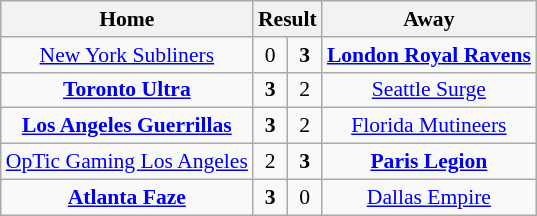<table class="wikitable" style="border-collapse: collapse;text-align: center; font-size:90%;">
<tr>
<th>Home</th>
<th colspan="2">Result</th>
<th>Away</th>
</tr>
<tr>
<td><a href='#'>New York Subliners</a></td>
<td>0</td>
<td><strong>3</strong></td>
<td><strong><a href='#'>London Royal Ravens</a></strong></td>
</tr>
<tr>
<td><strong><a href='#'>Toronto Ultra</a></strong></td>
<td><strong>3</strong></td>
<td>2</td>
<td><a href='#'>Seattle Surge</a></td>
</tr>
<tr>
<td><strong><a href='#'>Los Angeles Guerrillas</a></strong></td>
<td><strong>3</strong></td>
<td>2</td>
<td><a href='#'>Florida Mutineers</a></td>
</tr>
<tr>
<td><a href='#'>OpTic Gaming Los Angeles</a></td>
<td>2</td>
<td><strong>3</strong></td>
<td><strong><a href='#'>Paris Legion</a></strong></td>
</tr>
<tr>
<td><strong><a href='#'>Atlanta Faze</a></strong></td>
<td><strong>3</strong></td>
<td>0</td>
<td><a href='#'>Dallas Empire</a></td>
</tr>
</table>
